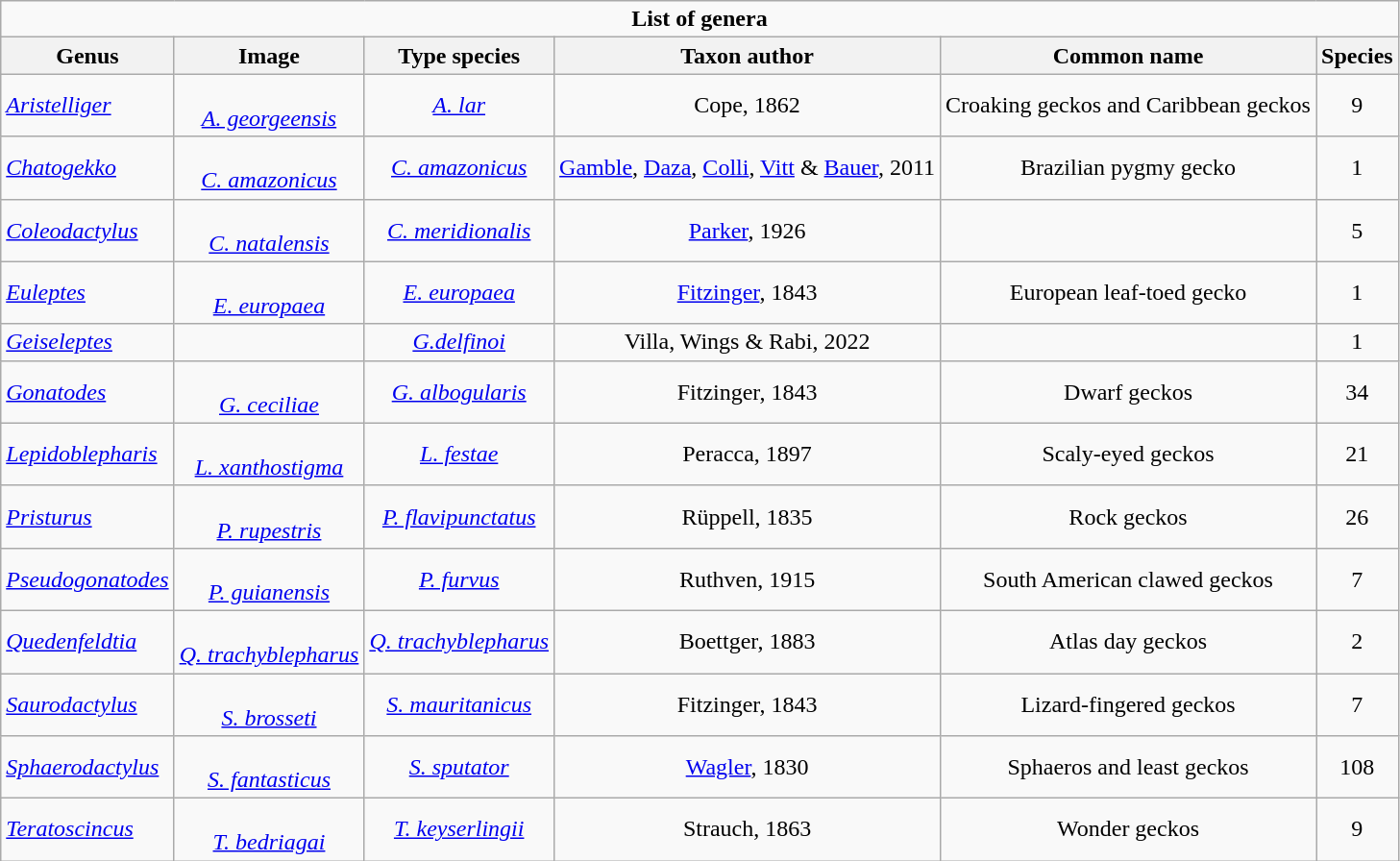<table class="wikitable mw-collapsible">
<tr>
<td colspan=6, style="text-align: center"><strong>List of genera</strong></td>
</tr>
<tr>
<th>Genus</th>
<th>Image</th>
<th>Type species</th>
<th>Taxon author</th>
<th>Common name</th>
<th>Species</th>
</tr>
<tr>
<td><em><a href='#'>Aristelliger</a></em></td>
<td align=center><br><em><a href='#'>A. georgeensis</a></em></td>
<td align=center><em><a href='#'>A. lar</a></em> </td>
<td align=center>Cope, 1862</td>
<td align=center>Croaking geckos and Caribbean geckos</td>
<td align=center>9</td>
</tr>
<tr>
<td><em><a href='#'>Chatogekko</a></em></td>
<td align=center><br><em><a href='#'>C. amazonicus</a></em></td>
<td align=center><em><a href='#'>C. amazonicus</a></em> </td>
<td align=center><a href='#'>Gamble</a>, <a href='#'>Daza</a>, <a href='#'>Colli</a>, <a href='#'>Vitt</a> & <a href='#'>Bauer</a>, 2011</td>
<td align=center>Brazilian pygmy gecko</td>
<td align=center>1</td>
</tr>
<tr>
<td><em><a href='#'>Coleodactylus</a></em></td>
<td align=center><br><em><a href='#'>C. natalensis</a></em></td>
<td align=center><em><a href='#'>C. meridionalis</a></em> </td>
<td align=center><a href='#'>Parker</a>, 1926</td>
<td align=center></td>
<td align=center>5</td>
</tr>
<tr>
<td><em><a href='#'>Euleptes</a></em></td>
<td align=center><br><em><a href='#'>E. europaea</a></em></td>
<td align=center><em><a href='#'>E. europaea</a></em> </td>
<td align=center><a href='#'>Fitzinger</a>, 1843</td>
<td align=center>European leaf-toed gecko</td>
<td align=center>1</td>
</tr>
<tr>
<td><em><a href='#'>Geiseleptes</a></em></td>
<td align=center></td>
<td align=center><em><a href='#'>G.delfinoi</a></em> </td>
<td align=center>Villa, Wings & Rabi, 2022</td>
<td align=center></td>
<td align=center>1</td>
</tr>
<tr>
<td><em><a href='#'>Gonatodes</a></em></td>
<td align=center><br><em><a href='#'>G. ceciliae</a></em></td>
<td align=center><em><a href='#'>G. albogularis</a></em> </td>
<td align=center>Fitzinger, 1843</td>
<td align=center>Dwarf geckos</td>
<td align=center>34</td>
</tr>
<tr>
<td><em><a href='#'>Lepidoblepharis</a></em></td>
<td align=center><br><em><a href='#'>L. xanthostigma</a></em></td>
<td align=center><em><a href='#'>L. festae</a></em> </td>
<td align=center>Peracca, 1897</td>
<td align=center>Scaly-eyed geckos</td>
<td align=center>21</td>
</tr>
<tr>
<td><em><a href='#'>Pristurus</a></em></td>
<td align=center><br><em><a href='#'>P. rupestris</a></em></td>
<td align=center><em><a href='#'>P. flavipunctatus</a></em> </td>
<td align=center>Rüppell, 1835</td>
<td align=center>Rock geckos</td>
<td align=center>26</td>
</tr>
<tr>
<td><em><a href='#'>Pseudogonatodes</a></em></td>
<td align=center><br><em><a href='#'>P. guianensis</a></em></td>
<td align=center><em><a href='#'>P. furvus</a></em> </td>
<td align=center>Ruthven, 1915</td>
<td align=center>South American clawed geckos</td>
<td align=center>7</td>
</tr>
<tr>
<td><em><a href='#'>Quedenfeldtia</a></em></td>
<td align=center><br><em><a href='#'>Q. trachyblepharus</a></em></td>
<td align=center><em><a href='#'>Q. trachyblepharus</a></em> </td>
<td align=center>Boettger, 1883</td>
<td align=center>Atlas day geckos</td>
<td align=center>2</td>
</tr>
<tr>
<td><em><a href='#'>Saurodactylus</a></em></td>
<td align=center><br><em><a href='#'>S. brosseti</a></em></td>
<td align=center><em><a href='#'>S. mauritanicus</a></em> </td>
<td align=center>Fitzinger, 1843</td>
<td align=center>Lizard-fingered geckos</td>
<td align=center>7</td>
</tr>
<tr>
<td><em><a href='#'>Sphaerodactylus</a></em></td>
<td align=center><br><em><a href='#'>S. fantasticus</a></em></td>
<td align=center><em><a href='#'>S. sputator</a></em> </td>
<td align=center><a href='#'>Wagler</a>, 1830</td>
<td align=center>Sphaeros and least geckos</td>
<td align=center>108</td>
</tr>
<tr>
<td><em><a href='#'>Teratoscincus</a></em></td>
<td align=center><br><em><a href='#'>T. bedriagai</a></em></td>
<td align=center><em><a href='#'>T. keyserlingii</a></em> </td>
<td align=center>Strauch, 1863</td>
<td align=center>Wonder geckos</td>
<td align=center>9</td>
</tr>
</table>
